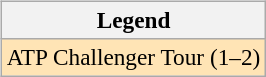<table>
<tr valign=top>
<td><br><table class=wikitable style=font-size:97%>
<tr>
<th>Legend</th>
</tr>
<tr bgcolor=moccasin>
<td>ATP Challenger Tour (1–2)</td>
</tr>
</table>
</td>
<td></td>
</tr>
</table>
